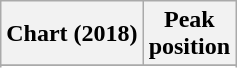<table class="wikitable sortable plainrowheaders" style="text-align:center">
<tr>
<th scope="col">Chart (2018)</th>
<th scope="col">Peak<br>position</th>
</tr>
<tr>
</tr>
<tr>
</tr>
</table>
